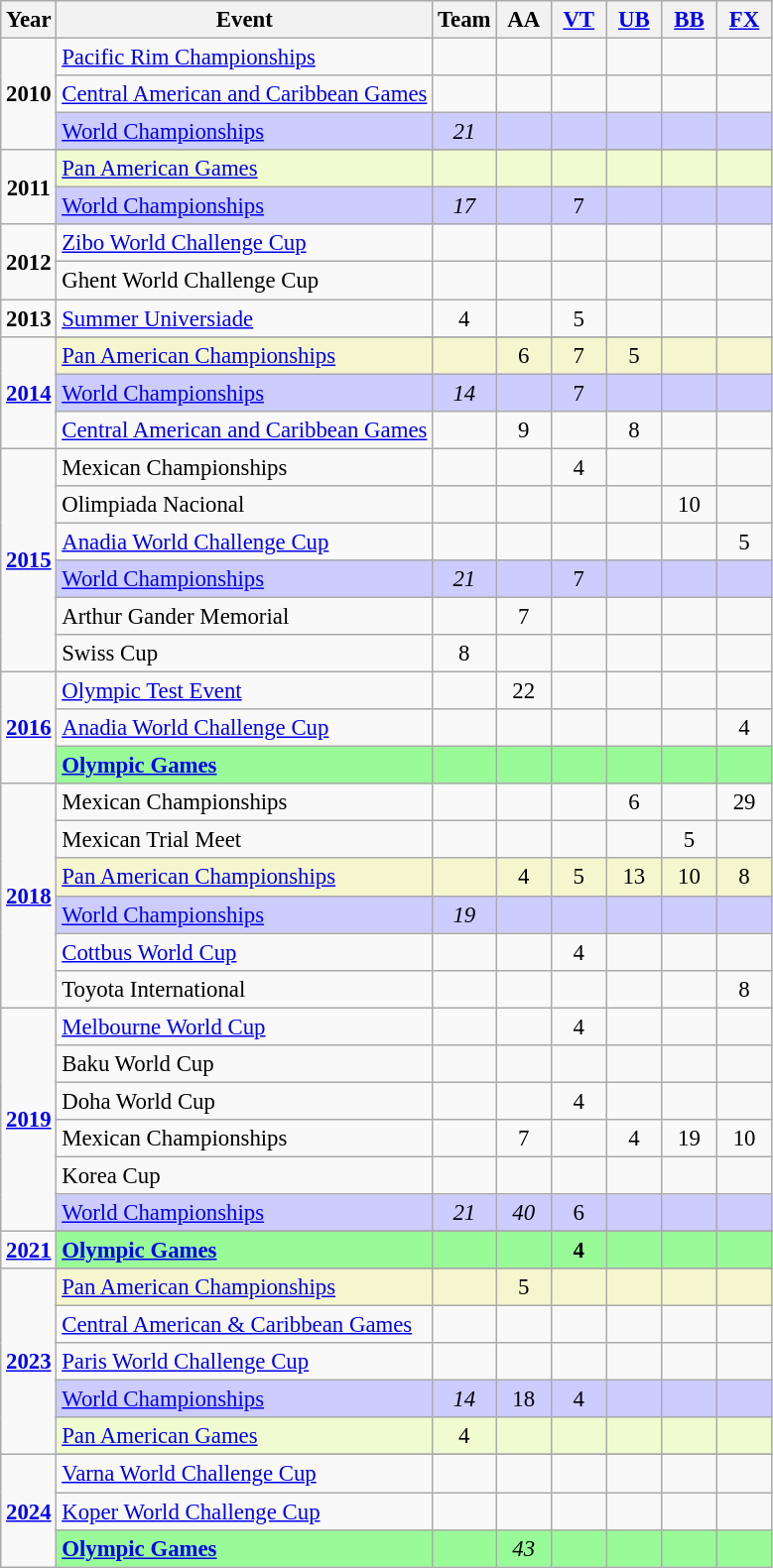<table class="wikitable" style="text-align:center; font-size:95%;">
<tr>
<th align=center>Year</th>
<th align=center>Event</th>
<th style="width:30px;">Team</th>
<th style="width:30px;">AA</th>
<th style="width:30px;"><a href='#'>VT</a></th>
<th style="width:30px;"><a href='#'>UB</a></th>
<th style="width:30px;"><a href='#'>BB</a></th>
<th style="width:30px;"><a href='#'>FX</a></th>
</tr>
<tr>
<td rowspan="3"><strong>2010</strong></td>
<td align=left><a href='#'>Pacific Rim Championships</a></td>
<td></td>
<td></td>
<td></td>
<td></td>
<td></td>
<td></td>
</tr>
<tr>
<td align=left><a href='#'>Central American and Caribbean Games</a></td>
<td></td>
<td></td>
<td></td>
<td></td>
<td></td>
<td></td>
</tr>
<tr bgcolor=#CCCCFF>
<td align=left><a href='#'>World Championships</a></td>
<td><em>21</em></td>
<td></td>
<td></td>
<td></td>
<td></td>
<td></td>
</tr>
<tr>
<td rowspan="3"><strong>2011</strong></td>
</tr>
<tr bgcolor=#f0fccf>
<td align=left><a href='#'>Pan American Games</a></td>
<td></td>
<td></td>
<td></td>
<td></td>
<td></td>
<td></td>
</tr>
<tr bgcolor=#CCCCFF>
<td align=left><a href='#'>World Championships</a></td>
<td><em>17</em></td>
<td></td>
<td>7</td>
<td></td>
<td></td>
<td></td>
</tr>
<tr>
<td rowspan="2"><strong>2012</strong></td>
<td align=left><a href='#'>Zibo World Challenge Cup</a></td>
<td></td>
<td></td>
<td></td>
<td></td>
<td></td>
<td></td>
</tr>
<tr>
<td align=left>Ghent World Challenge Cup</td>
<td></td>
<td></td>
<td></td>
<td></td>
<td></td>
<td></td>
</tr>
<tr>
<td rowspan="1"><strong>2013</strong></td>
<td align=left><a href='#'>Summer Universiade</a></td>
<td>4</td>
<td></td>
<td>5</td>
<td></td>
<td></td>
<td></td>
</tr>
<tr>
<td rowspan="4"><strong><a href='#'>2014</a></strong></td>
</tr>
<tr bgcolor=#F5F6CE>
<td align=left><a href='#'>Pan American Championships</a></td>
<td></td>
<td>6</td>
<td>7</td>
<td>5</td>
<td></td>
<td></td>
</tr>
<tr bgcolor=#CCCCFF>
<td align=left><a href='#'>World Championships</a></td>
<td><em>14</em></td>
<td></td>
<td>7</td>
<td></td>
<td></td>
<td></td>
</tr>
<tr>
<td align=left><a href='#'>Central American and Caribbean Games</a></td>
<td></td>
<td>9</td>
<td></td>
<td>8</td>
<td></td>
<td></td>
</tr>
<tr>
<td rowspan="6"><strong><a href='#'>2015</a></strong></td>
<td align=left>Mexican Championships</td>
<td></td>
<td></td>
<td>4</td>
<td></td>
<td></td>
<td></td>
</tr>
<tr>
<td align=left>Olimpiada Nacional</td>
<td></td>
<td></td>
<td></td>
<td></td>
<td>10</td>
<td></td>
</tr>
<tr>
<td align=left><a href='#'>Anadia World Challenge Cup</a></td>
<td></td>
<td></td>
<td></td>
<td></td>
<td></td>
<td>5</td>
</tr>
<tr bgcolor=#CCCCFF>
<td align=left><a href='#'>World Championships</a></td>
<td><em>21</em></td>
<td></td>
<td>7</td>
<td></td>
<td></td>
<td></td>
</tr>
<tr>
<td align=left>Arthur Gander Memorial</td>
<td></td>
<td>7</td>
<td></td>
<td></td>
<td></td>
<td></td>
</tr>
<tr>
<td align=left>Swiss Cup</td>
<td>8</td>
<td></td>
<td></td>
<td></td>
<td></td>
<td></td>
</tr>
<tr>
<td rowspan="3"><strong><a href='#'>2016</a></strong></td>
<td align=left><a href='#'>Olympic Test Event</a></td>
<td></td>
<td>22</td>
<td></td>
<td></td>
<td></td>
<td></td>
</tr>
<tr>
<td align=left><a href='#'>Anadia World Challenge Cup</a></td>
<td></td>
<td></td>
<td></td>
<td></td>
<td></td>
<td>4</td>
</tr>
<tr bgcolor=#98FB98>
<td align=left><strong><a href='#'>Olympic Games</a></strong></td>
<td></td>
<td><strong></strong></td>
<td></td>
<td></td>
<td></td>
<td></td>
</tr>
<tr>
<td rowspan="6"><strong><a href='#'>2018</a></strong></td>
<td align=left>Mexican Championships</td>
<td></td>
<td></td>
<td></td>
<td>6</td>
<td></td>
<td>29</td>
</tr>
<tr>
<td align=left>Mexican Trial Meet</td>
<td></td>
<td></td>
<td></td>
<td></td>
<td>5</td>
<td></td>
</tr>
<tr bgcolor=#F5F6CE>
<td align=left><a href='#'>Pan American Championships</a></td>
<td></td>
<td>4</td>
<td>5</td>
<td>13</td>
<td>10</td>
<td>8</td>
</tr>
<tr bgcolor=#CCCCFF>
<td align=left><a href='#'>World Championships</a></td>
<td><em>19</em></td>
<td></td>
<td></td>
<td></td>
<td></td>
<td></td>
</tr>
<tr>
<td align=left><a href='#'>Cottbus World Cup</a></td>
<td></td>
<td></td>
<td>4</td>
<td></td>
<td></td>
<td></td>
</tr>
<tr>
<td align=left>Toyota International</td>
<td></td>
<td></td>
<td></td>
<td></td>
<td></td>
<td>8</td>
</tr>
<tr>
<td rowspan="6"><strong><a href='#'>2019</a></strong></td>
<td align=left><a href='#'>Melbourne World Cup</a></td>
<td></td>
<td></td>
<td>4</td>
<td></td>
<td></td>
<td></td>
</tr>
<tr>
<td align=left>Baku World Cup</td>
<td></td>
<td></td>
<td></td>
<td></td>
<td></td>
<td></td>
</tr>
<tr>
<td align=left>Doha World Cup</td>
<td></td>
<td></td>
<td>4</td>
<td></td>
<td></td>
<td></td>
</tr>
<tr>
<td align=left>Mexican Championships</td>
<td></td>
<td>7</td>
<td></td>
<td>4</td>
<td>19</td>
<td>10</td>
</tr>
<tr>
<td align=left>Korea Cup</td>
<td></td>
<td></td>
<td></td>
<td></td>
<td></td>
<td></td>
</tr>
<tr bgcolor=#CCCCFF>
<td align=left><a href='#'>World Championships</a></td>
<td><em>21</em></td>
<td><em>40</em></td>
<td>6</td>
<td></td>
<td></td>
<td></td>
</tr>
<tr>
<td rowspan="2"><strong><a href='#'>2021</a></strong></td>
</tr>
<tr bgcolor=#98FB98>
<td align=left><strong><a href='#'>Olympic Games</a></strong></td>
<td></td>
<td></td>
<td><strong>4</strong></td>
<td></td>
<td></td>
<td></td>
</tr>
<tr>
<td rowspan="6"><strong><a href='#'>2023</a></strong></td>
</tr>
<tr bgcolor=#F5F6CE>
<td align=left><a href='#'>Pan American Championships</a></td>
<td></td>
<td>5</td>
<td></td>
<td></td>
<td></td>
<td></td>
</tr>
<tr>
<td align=left><a href='#'>Central American & Caribbean Games</a></td>
<td></td>
<td></td>
<td></td>
<td></td>
<td></td>
<td></td>
</tr>
<tr>
<td align=left><a href='#'>Paris World Challenge Cup</a></td>
<td></td>
<td></td>
<td></td>
<td></td>
<td></td>
<td></td>
</tr>
<tr bgcolor=#CCCCFF>
<td align=left><a href='#'>World Championships</a></td>
<td><em>14</em></td>
<td>18</td>
<td>4</td>
<td></td>
<td></td>
<td></td>
</tr>
<tr bgcolor=#f0fccf>
<td align=left><a href='#'>Pan American Games</a></td>
<td>4</td>
<td></td>
<td></td>
<td></td>
<td></td>
<td></td>
</tr>
<tr>
<td rowspan="4"><strong><a href='#'>2024</a></strong></td>
</tr>
<tr>
<td align=left><a href='#'>Varna World Challenge Cup</a></td>
<td></td>
<td></td>
<td></td>
<td></td>
<td></td>
<td></td>
</tr>
<tr>
<td align=left><a href='#'>Koper World Challenge Cup</a></td>
<td></td>
<td></td>
<td></td>
<td></td>
<td></td>
<td></td>
</tr>
<tr bgcolor=98FB98>
<td align=left><strong><a href='#'>Olympic Games</a></strong></td>
<td></td>
<td><em>43</em></td>
<td></td>
<td></td>
<td></td>
<td></td>
</tr>
</table>
